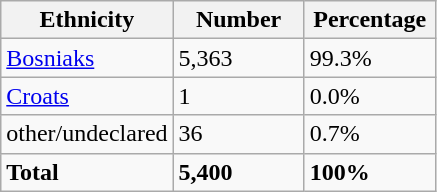<table class="wikitable">
<tr>
<th width="100px">Ethnicity</th>
<th width="80px">Number</th>
<th width="80px">Percentage</th>
</tr>
<tr>
<td><a href='#'>Bosniaks</a></td>
<td>5,363</td>
<td>99.3%</td>
</tr>
<tr>
<td><a href='#'>Croats</a></td>
<td>1</td>
<td>0.0%</td>
</tr>
<tr>
<td>other/undeclared</td>
<td>36</td>
<td>0.7%</td>
</tr>
<tr>
<td><strong>Total</strong></td>
<td><strong>5,400</strong></td>
<td><strong>100%</strong></td>
</tr>
</table>
